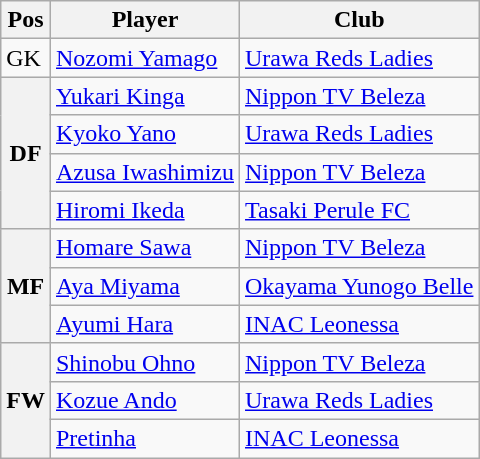<table class="wikitable">
<tr>
<th>Pos</th>
<th>Player</th>
<th>Club</th>
</tr>
<tr>
<td>GK</td>
<td> <a href='#'>Nozomi Yamago</a></td>
<td><a href='#'>Urawa Reds Ladies</a></td>
</tr>
<tr>
<th rowspan=4>DF</th>
<td> <a href='#'>Yukari Kinga</a></td>
<td><a href='#'>Nippon TV Beleza</a></td>
</tr>
<tr>
<td> <a href='#'>Kyoko Yano</a></td>
<td><a href='#'>Urawa Reds Ladies</a></td>
</tr>
<tr>
<td> <a href='#'>Azusa Iwashimizu</a></td>
<td><a href='#'>Nippon TV Beleza</a></td>
</tr>
<tr>
<td> <a href='#'>Hiromi Ikeda</a></td>
<td><a href='#'>Tasaki Perule FC</a></td>
</tr>
<tr>
<th rowspan=3>MF</th>
<td> <a href='#'>Homare Sawa</a></td>
<td><a href='#'>Nippon TV Beleza</a></td>
</tr>
<tr>
<td> <a href='#'>Aya Miyama</a></td>
<td><a href='#'>Okayama Yunogo Belle</a></td>
</tr>
<tr>
<td> <a href='#'>Ayumi Hara</a></td>
<td><a href='#'>INAC Leonessa</a></td>
</tr>
<tr>
<th rowspan=3>FW</th>
<td> <a href='#'>Shinobu Ohno</a></td>
<td><a href='#'>Nippon TV Beleza</a></td>
</tr>
<tr>
<td> <a href='#'>Kozue Ando</a></td>
<td><a href='#'>Urawa Reds Ladies</a></td>
</tr>
<tr>
<td> <a href='#'>Pretinha</a></td>
<td><a href='#'>INAC Leonessa</a></td>
</tr>
</table>
